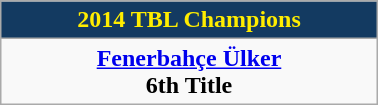<table class="wikitable" style="margin: 0 auto; width: 20%;">
<tr>
<th style="background:#133A61 ; color:#FFED00">2014 TBL Champions</th>
</tr>
<tr>
<td align=center><strong><a href='#'>Fenerbahçe Ülker</a></strong><br><strong>6th Title</strong> <br></td>
</tr>
</table>
